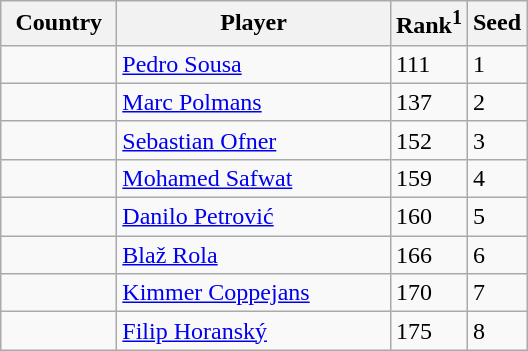<table class="sortable wikitable">
<tr>
<th width="70">Country</th>
<th width="175">Player</th>
<th>Rank<sup>1</sup></th>
<th>Seed</th>
</tr>
<tr>
<td></td>
<td><a href='#'>Pedro Sousa</a></td>
<td>111</td>
<td>1</td>
</tr>
<tr>
<td></td>
<td><a href='#'>Marc Polmans</a></td>
<td>137</td>
<td>2</td>
</tr>
<tr>
<td></td>
<td><a href='#'>Sebastian Ofner</a></td>
<td>152</td>
<td>3</td>
</tr>
<tr>
<td></td>
<td><a href='#'>Mohamed Safwat</a></td>
<td>159</td>
<td>4</td>
</tr>
<tr>
<td></td>
<td><a href='#'>Danilo Petrović</a></td>
<td>160</td>
<td>5</td>
</tr>
<tr>
<td></td>
<td><a href='#'>Blaž Rola</a></td>
<td>166</td>
<td>6</td>
</tr>
<tr>
<td></td>
<td><a href='#'>Kimmer Coppejans</a></td>
<td>170</td>
<td>7</td>
</tr>
<tr>
<td></td>
<td><a href='#'>Filip Horanský</a></td>
<td>175</td>
<td>8</td>
</tr>
</table>
